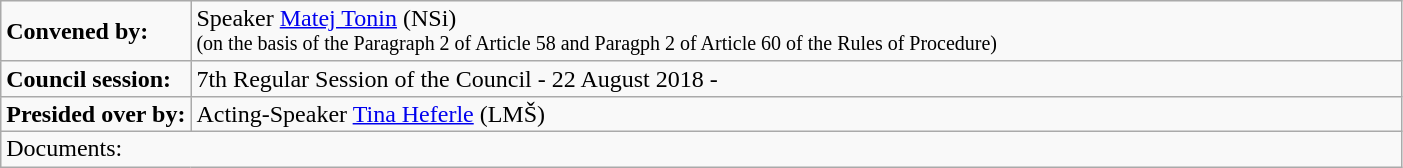<table class="wikitable" style="line-height:16px;">
<tr>
<td><strong>Convened by:</strong></td>
<td style="width:800px;">Speaker <a href='#'>Matej Tonin</a> (NSi)<br><small>(on the basis of the Paragraph 2 of Article 58 and Paragph 2 of Article 60 of the Rules of Procedure)</small></td>
</tr>
<tr>
<td><strong>Council session:</strong></td>
<td>7th Regular Session of the Council - 22 August 2018 -</td>
</tr>
<tr>
<td><strong>Presided over by:</strong></td>
<td>Acting-Speaker <a href='#'>Tina Heferle</a> (LMŠ)</td>
</tr>
<tr>
<td colspan="2">Documents:</td>
</tr>
</table>
